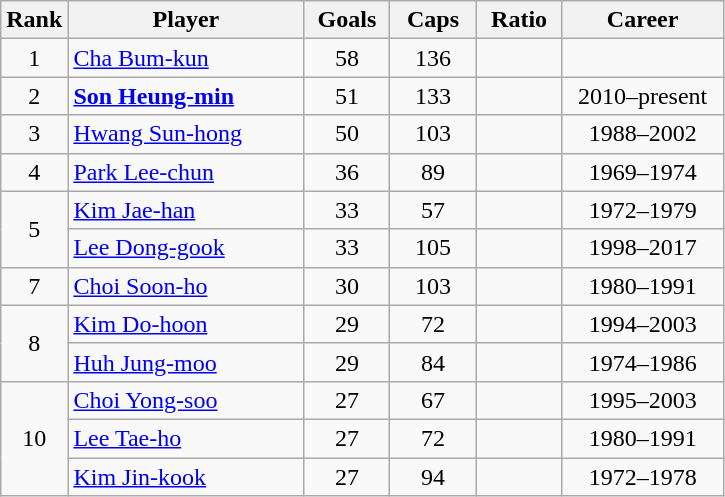<table class="wikitable sortable" style="text-align:center;">
<tr>
<th width="30">Rank</th>
<th width="150">Player</th>
<th width="50">Goals</th>
<th width="50">Caps</th>
<th width="50">Ratio</th>
<th width="100">Career</th>
</tr>
<tr>
<td>1</td>
<td align="left"><a href='#'>Cha Bum-kun</a></td>
<td>58</td>
<td>136</td>
<td></td>
<td></td>
</tr>
<tr>
<td>2</td>
<td align="left"><strong><a href='#'>Son Heung-min</a></strong></td>
<td>51</td>
<td>133</td>
<td></td>
<td>2010–present</td>
</tr>
<tr>
<td>3</td>
<td align="left"><a href='#'>Hwang Sun-hong</a></td>
<td>50</td>
<td>103</td>
<td></td>
<td>1988–2002</td>
</tr>
<tr>
<td>4</td>
<td align="left"><a href='#'>Park Lee-chun</a></td>
<td>36</td>
<td>89</td>
<td></td>
<td>1969–1974</td>
</tr>
<tr>
<td rowspan="2">5</td>
<td align="left"><a href='#'>Kim Jae-han</a></td>
<td>33</td>
<td>57</td>
<td></td>
<td>1972–1979</td>
</tr>
<tr>
<td align="left"><a href='#'>Lee Dong-gook</a></td>
<td>33</td>
<td>105</td>
<td></td>
<td>1998–2017</td>
</tr>
<tr>
<td>7</td>
<td align="left"><a href='#'>Choi Soon-ho</a></td>
<td>30</td>
<td>103</td>
<td></td>
<td>1980–1991</td>
</tr>
<tr>
<td rowspan="2">8</td>
<td align="left"><a href='#'>Kim Do-hoon</a></td>
<td>29</td>
<td>72</td>
<td></td>
<td>1994–2003</td>
</tr>
<tr>
<td align="left"><a href='#'>Huh Jung-moo</a></td>
<td>29</td>
<td>84</td>
<td></td>
<td>1974–1986</td>
</tr>
<tr>
<td rowspan="3">10</td>
<td align="left"><a href='#'>Choi Yong-soo</a></td>
<td>27</td>
<td>67</td>
<td></td>
<td>1995–2003</td>
</tr>
<tr>
<td align="left"><a href='#'>Lee Tae-ho</a></td>
<td>27</td>
<td>72</td>
<td></td>
<td>1980–1991</td>
</tr>
<tr>
<td align="left"><a href='#'>Kim Jin-kook</a></td>
<td>27</td>
<td>94</td>
<td></td>
<td>1972–1978</td>
</tr>
</table>
